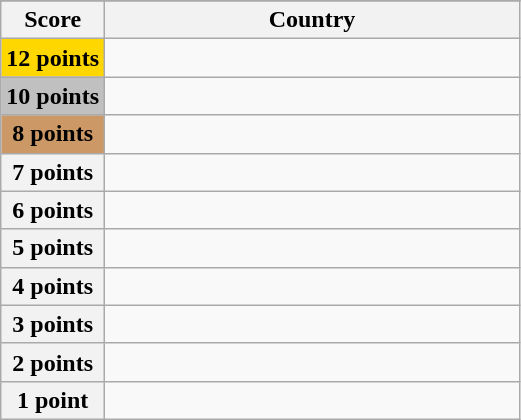<table class="wikitable">
<tr>
</tr>
<tr>
<th scope="col" width="20%">Score</th>
<th scope="col">Country</th>
</tr>
<tr>
<th scope="row" style="background:gold">12 points</th>
<td></td>
</tr>
<tr>
<th scope="row" style="background:silver">10 points</th>
<td></td>
</tr>
<tr>
<th scope="row" style="background:#CC9966">8 points</th>
<td></td>
</tr>
<tr>
<th scope="row">7 points</th>
<td></td>
</tr>
<tr>
<th scope="row">6 points</th>
<td></td>
</tr>
<tr>
<th scope="row">5 points</th>
<td></td>
</tr>
<tr>
<th scope="row">4 points</th>
<td></td>
</tr>
<tr>
<th scope="row">3 points</th>
<td></td>
</tr>
<tr>
<th scope="row">2 points</th>
<td></td>
</tr>
<tr>
<th scope="row">1 point</th>
<td></td>
</tr>
</table>
